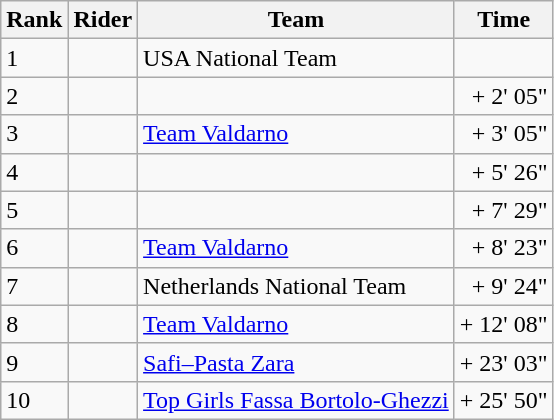<table class="wikitable">
<tr>
<th>Rank</th>
<th>Rider</th>
<th>Team</th>
<th>Time</th>
</tr>
<tr>
<td>1</td>
<td> </td>
<td>USA National Team</td>
<td style="text-align:right;"></td>
</tr>
<tr>
<td>2</td>
<td></td>
<td></td>
<td style="text-align:right;">+ 2' 05"</td>
</tr>
<tr>
<td>3</td>
<td> </td>
<td><a href='#'>Team Valdarno</a></td>
<td style="text-align:right;">+ 3' 05"</td>
</tr>
<tr>
<td>4</td>
<td></td>
<td></td>
<td style="text-align:right;">+ 5' 26"</td>
</tr>
<tr>
<td>5</td>
<td> </td>
<td></td>
<td style="text-align:right;">+ 7' 29"</td>
</tr>
<tr>
<td>6</td>
<td></td>
<td><a href='#'>Team Valdarno</a></td>
<td style="text-align:right;">+ 8' 23"</td>
</tr>
<tr>
<td>7</td>
<td> </td>
<td>Netherlands National Team</td>
<td style="text-align:right;">+ 9' 24"</td>
</tr>
<tr>
<td>8</td>
<td></td>
<td><a href='#'>Team Valdarno</a></td>
<td style="text-align:right;">+ 12' 08"</td>
</tr>
<tr>
<td>9</td>
<td></td>
<td><a href='#'>Safi–Pasta Zara</a></td>
<td style="text-align:right;">+ 23' 03"</td>
</tr>
<tr>
<td>10</td>
<td></td>
<td><a href='#'>Top Girls Fassa Bortolo-Ghezzi</a></td>
<td style="text-align:right;">+ 25' 50"</td>
</tr>
</table>
